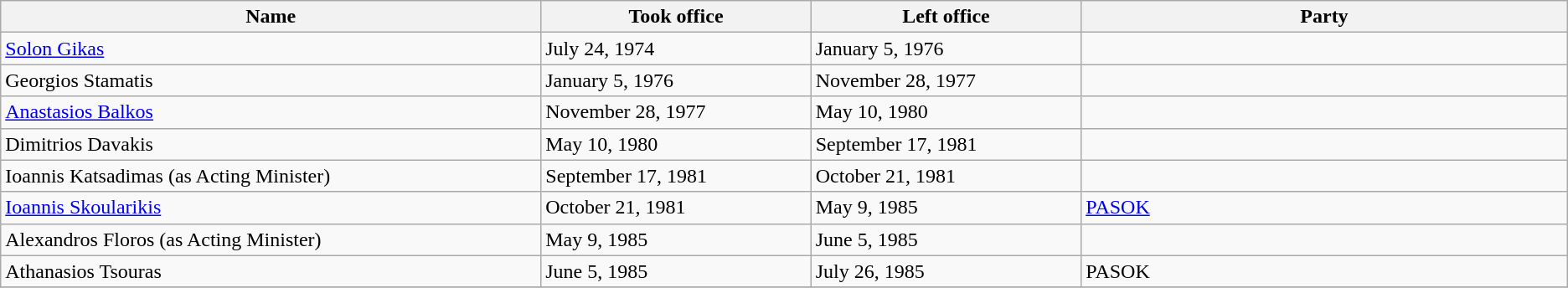<table class="wikitable">
<tr>
<th width="20%">Name</th>
<th width="10%">Took office</th>
<th width="10%">Left office</th>
<th width="18%">Party</th>
</tr>
<tr>
<td><a href='#'>Solon Gikas</a></td>
<td>July 24, 1974</td>
<td>January 5, 1976</td>
<td></td>
</tr>
<tr>
<td>Georgios Stamatis</td>
<td>January 5, 1976</td>
<td>November 28, 1977</td>
<td></td>
</tr>
<tr>
<td><a href='#'>Anastasios Balkos</a></td>
<td>November 28, 1977</td>
<td>May 10, 1980</td>
<td></td>
</tr>
<tr>
<td>Dimitrios Davakis</td>
<td>May 10, 1980</td>
<td>September 17, 1981</td>
<td></td>
</tr>
<tr>
<td>Ioannis Katsadimas (as Acting Minister)</td>
<td>September 17, 1981</td>
<td>October 21, 1981</td>
<td></td>
</tr>
<tr>
<td><a href='#'>Ioannis Skoularikis</a></td>
<td>October 21, 1981</td>
<td>May 9, 1985</td>
<td><a href='#'>PASOK</a></td>
</tr>
<tr>
<td>Alexandros Floros (as Acting Minister)</td>
<td>May 9, 1985</td>
<td>June 5, 1985</td>
<td></td>
</tr>
<tr>
<td>Athanasios Tsouras</td>
<td>June 5, 1985</td>
<td>July 26, 1985</td>
<td>PASOK</td>
</tr>
<tr>
</tr>
</table>
